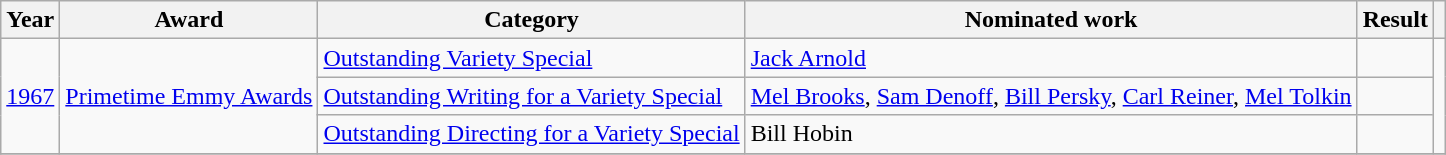<table class="wikitable">
<tr>
<th>Year</th>
<th>Award</th>
<th>Category</th>
<th>Nominated work</th>
<th>Result</th>
<th></th>
</tr>
<tr>
<td rowspan=3><a href='#'>1967</a></td>
<td rowspan=3><a href='#'>Primetime Emmy Awards</a></td>
<td><a href='#'>Outstanding Variety Special</a></td>
<td><a href='#'>Jack Arnold</a></td>
<td></td>
<td rowspan=3></td>
</tr>
<tr>
<td><a href='#'>Outstanding Writing for a Variety Special</a></td>
<td><a href='#'>Mel Brooks</a>, <a href='#'>Sam Denoff</a>, <a href='#'>Bill Persky</a>, <a href='#'>Carl Reiner</a>, <a href='#'>Mel Tolkin</a></td>
<td></td>
</tr>
<tr>
<td><a href='#'>Outstanding Directing for a Variety Special</a></td>
<td>Bill Hobin</td>
<td></td>
</tr>
<tr>
</tr>
</table>
